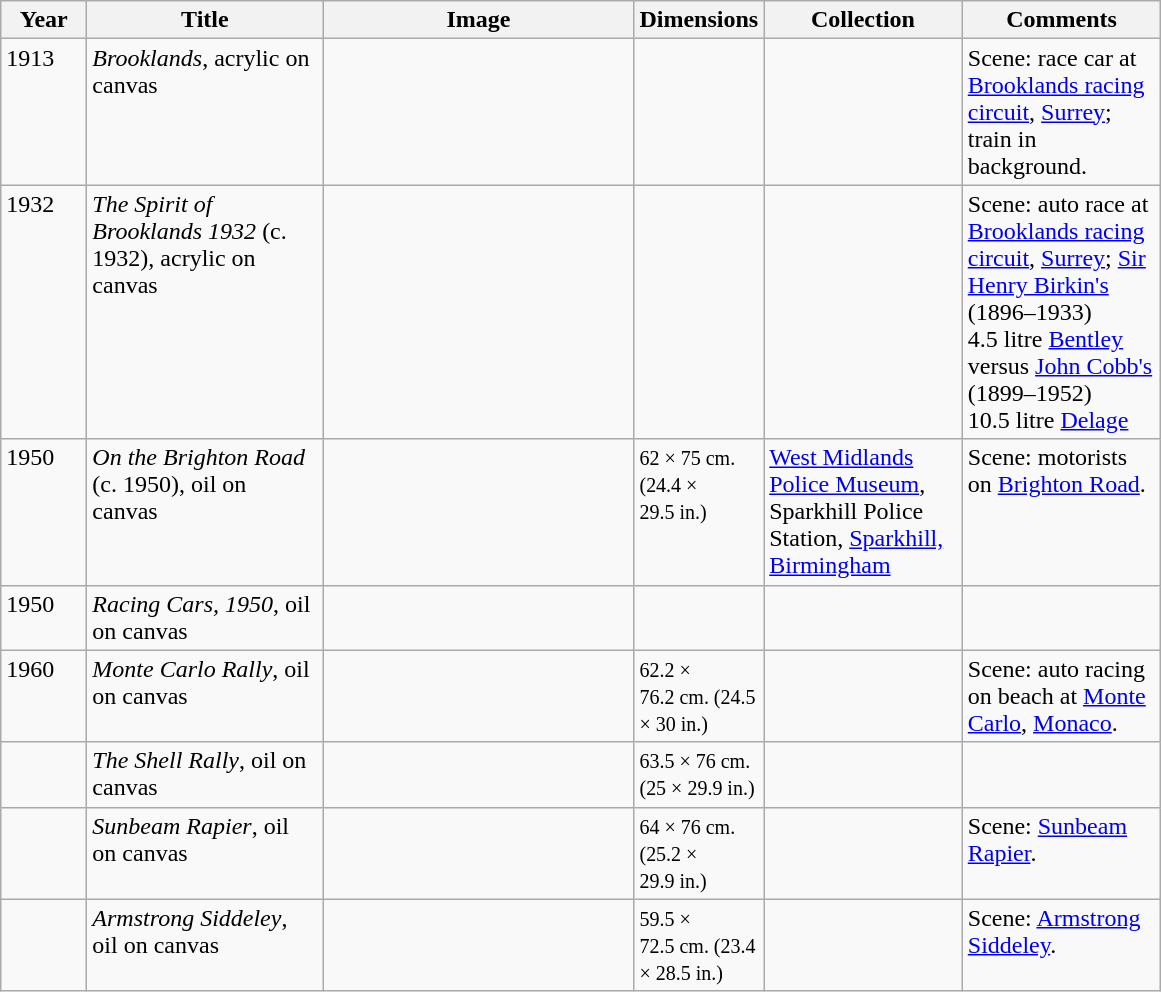<table class="wikitable sortable">
<tr>
<th scope="col" width="50">Year</th>
<th scope="col" width="150">Title</th>
<th scope="col" width="200">Image</th>
<th scope="col" width="50" ! data-sort-type = "number">Dimensions</th>
<th scope="col" width="125">Collection</th>
<th scope="col" width="125">Comments</th>
</tr>
<tr valign="top">
<td>1913</td>
<td><em>Brooklands</em>, acrylic on canvas</td>
<td></td>
<td></td>
<td></td>
<td>Scene: race car at <a href='#'>Brooklands racing circuit</a>, <a href='#'>Surrey</a>; train in background.</td>
</tr>
<tr valign="top">
<td>1932</td>
<td><em>The Spirit of Brooklands 1932</em> (c. 1932), acrylic on canvas</td>
<td> </td>
<td></td>
<td></td>
<td>Scene: auto race at <a href='#'>Brooklands racing circuit</a>, <a href='#'>Surrey</a>; <a href='#'>Sir Henry Birkin's</a> (1896–1933) 4.5 litre <a href='#'>Bentley</a> versus <a href='#'>John Cobb's</a> (1899–1952) 10.5 litre <a href='#'>Delage</a></td>
</tr>
<tr valign="top">
<td>1950</td>
<td><em>On the Brighton Road</em> (c. 1950), oil on canvas</td>
<td></td>
<td><small>62 × 75 cm. (24.4 × 29.5 in.)</small></td>
<td><a href='#'>West Midlands Police Museum</a>, Sparkhill Police Station, <a href='#'>Sparkhill, Birmingham</a></td>
<td>Scene: motorists on <a href='#'>Brighton Road</a>.</td>
</tr>
<tr valign="top">
<td>1950</td>
<td><em>Racing Cars, 1950</em>, oil on canvas</td>
<td></td>
<td></td>
<td></td>
<td></td>
</tr>
<tr valign="top">
<td>1960</td>
<td><em>Monte Carlo Rally</em>, oil on canvas</td>
<td></td>
<td><small>62.2 × 76.2 cm. (24.5 × 30 in.)</small></td>
<td></td>
<td>Scene: auto racing on beach at <a href='#'>Monte Carlo</a>, <a href='#'>Monaco</a>.</td>
</tr>
<tr valign="top">
<td></td>
<td><em>The Shell Rally</em>, oil on canvas</td>
<td></td>
<td><small>63.5 × 76 cm. (25 × 29.9 in.)</small></td>
<td></td>
<td></td>
</tr>
<tr valign="top">
<td></td>
<td><em>Sunbeam Rapier</em>, oil on canvas</td>
<td></td>
<td><small>64 × 76 cm. (25.2 × 29.9 in.)</small></td>
<td></td>
<td>Scene: <a href='#'>Sunbeam Rapier</a>.</td>
</tr>
<tr valign="top">
<td></td>
<td><em>Armstrong Siddeley</em>, oil on canvas</td>
<td></td>
<td><small>59.5 × 72.5 cm. (23.4 × 28.5 in.)</small></td>
<td></td>
<td>Scene: <a href='#'>Armstrong Siddeley</a>.</td>
</tr>
</table>
